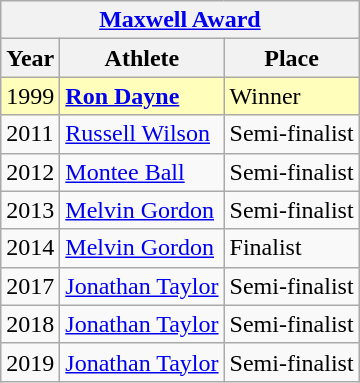<table class="wikitable">
<tr>
<th colspan=3><strong><a href='#'>Maxwell Award</a></strong></th>
</tr>
<tr>
<th>Year</th>
<th>Athlete</th>
<th>Place</th>
</tr>
<tr style="background:#ffb;">
<td>1999</td>
<td><strong><a href='#'>Ron Dayne</a></strong></td>
<td>Winner</td>
</tr>
<tr>
<td>2011</td>
<td><a href='#'>Russell Wilson</a></td>
<td>Semi-finalist</td>
</tr>
<tr>
<td>2012</td>
<td><a href='#'>Montee Ball</a></td>
<td>Semi-finalist</td>
</tr>
<tr>
<td>2013</td>
<td><a href='#'>Melvin Gordon</a></td>
<td>Semi-finalist</td>
</tr>
<tr>
<td>2014</td>
<td><a href='#'>Melvin Gordon</a></td>
<td>Finalist</td>
</tr>
<tr>
<td>2017</td>
<td><a href='#'>Jonathan Taylor</a></td>
<td>Semi-finalist</td>
</tr>
<tr>
<td>2018</td>
<td><a href='#'>Jonathan Taylor</a></td>
<td>Semi-finalist</td>
</tr>
<tr>
<td>2019</td>
<td><a href='#'>Jonathan Taylor</a></td>
<td>Semi-finalist</td>
</tr>
</table>
